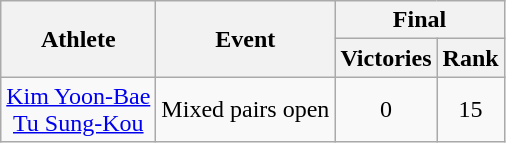<table class="wikitable" style="text-align:center">
<tr>
<th rowspan="2">Athlete</th>
<th rowspan="2">Event</th>
<th colspan="2">Final</th>
</tr>
<tr>
<th>Victories</th>
<th>Rank</th>
</tr>
<tr>
<td><a href='#'>Kim Yoon-Bae</a><br><a href='#'>Tu Sung-Kou</a></td>
<td>Mixed pairs open</td>
<td>0</td>
<td>15</td>
</tr>
</table>
